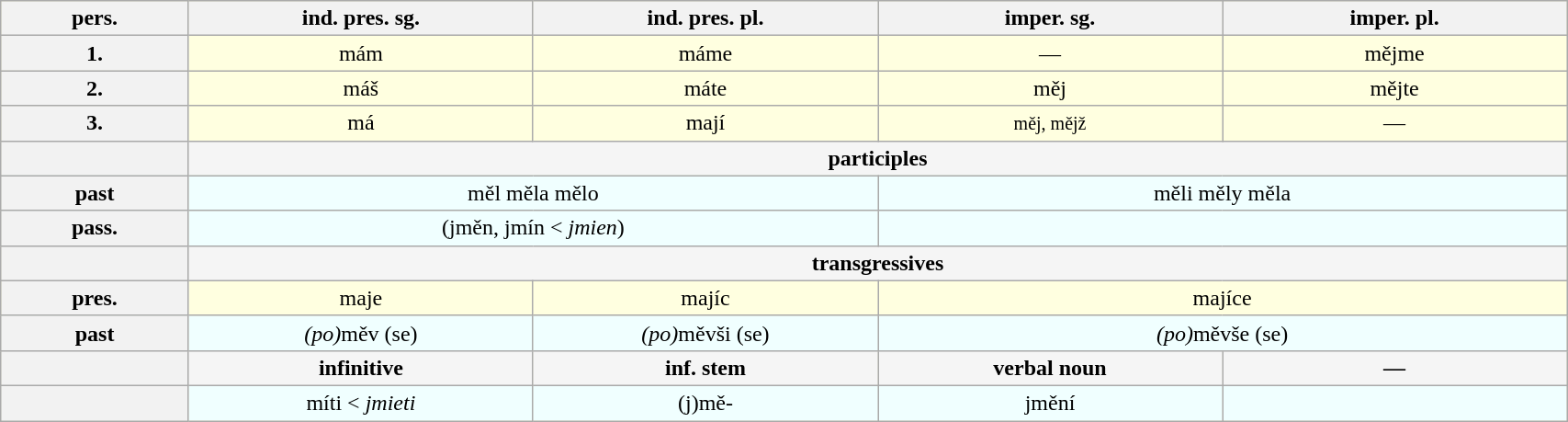<table class="wikitable" border="1" width=90% style="text-align:center; background:lightyellow">
<tr>
<th>pers.</th>
<th width=22%>ind. pres. sg.</th>
<th width=22%>ind. pres. pl.</th>
<th width=22%>imper. sg.</th>
<th width=22%>imper. pl.</th>
</tr>
<tr>
<th>1.</th>
<td>mám</td>
<td>máme</td>
<td>—</td>
<td>mějme</td>
</tr>
<tr>
<th>2.</th>
<td>máš</td>
<td>máte</td>
<td>měj</td>
<td>mějte</td>
</tr>
<tr>
<th>3.</th>
<td>má</td>
<td>mají</td>
<td><small>měj, mějž</small></td>
<td>—</td>
</tr>
<tr style="font-weight:bold; background:whitesmoke">
<th> </th>
<td colspan=4>participles</td>
</tr>
<tr style="background:azure">
<th>past</th>
<td colspan=2>měl měla mělo</td>
<td colspan=2>měli měly měla</td>
</tr>
<tr style="background:azure">
<th>pass.</th>
<td colspan=2>(jměn, jmín < <em>jmien</em>)</td>
<td colspan=2></td>
</tr>
<tr style="font-weight:bold; background:whitesmoke">
<th> </th>
<td colspan=4>transgressives</td>
</tr>
<tr>
<th>pres.</th>
<td>maje</td>
<td>majíc</td>
<td colspan=2>majíce</td>
</tr>
<tr style="background:azure">
<th>past</th>
<td><em>(po)</em>měv (se)</td>
<td><em>(po)</em>měvši (se)</td>
<td colspan=2><em>(po)</em>měvše (se)</td>
</tr>
<tr style="font-weight:bold; background:whitesmoke">
<th> </th>
<td>infinitive</td>
<td>inf. stem</td>
<td>verbal noun</td>
<td>—</td>
</tr>
<tr style="background:azure">
<th> </th>
<td>míti < <em>jmieti</em></td>
<td>(j)mě-</td>
<td>jmění</td>
<td></td>
</tr>
</table>
